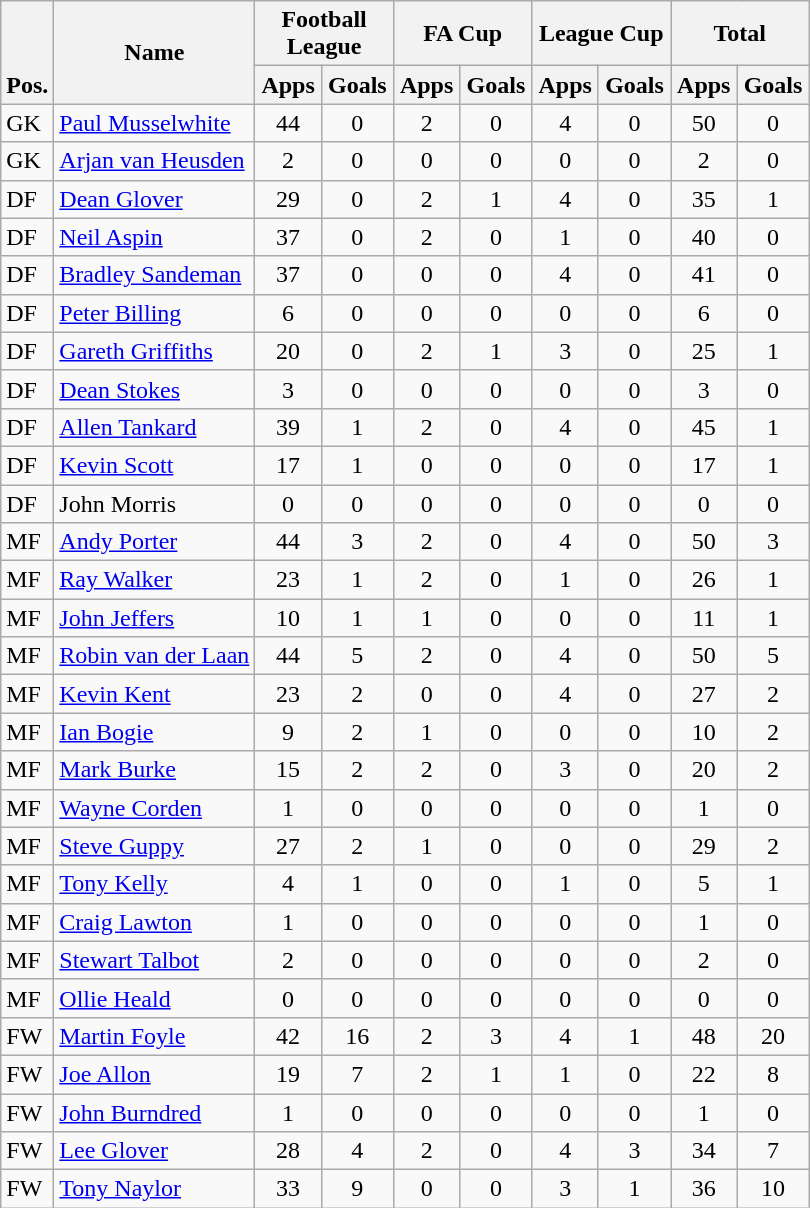<table class="wikitable" style="text-align:center">
<tr>
<th rowspan="2" style="vertical-align:bottom;">Pos.</th>
<th rowspan="2">Name</th>
<th colspan="2" style="width:85px;">Football League</th>
<th colspan="2" style="width:85px;">FA Cup</th>
<th colspan="2" style="width:85px;">League Cup</th>
<th colspan="2" style="width:85px;">Total</th>
</tr>
<tr>
<th>Apps</th>
<th>Goals</th>
<th>Apps</th>
<th>Goals</th>
<th>Apps</th>
<th>Goals</th>
<th>Apps</th>
<th>Goals</th>
</tr>
<tr>
<td align="left">GK</td>
<td align="left"> <a href='#'>Paul Musselwhite</a></td>
<td>44</td>
<td>0</td>
<td>2</td>
<td>0</td>
<td>4</td>
<td>0</td>
<td>50</td>
<td>0</td>
</tr>
<tr>
<td align="left">GK</td>
<td align="left"> <a href='#'>Arjan van Heusden</a></td>
<td>2</td>
<td>0</td>
<td>0</td>
<td>0</td>
<td>0</td>
<td>0</td>
<td>2</td>
<td>0</td>
</tr>
<tr>
<td align="left">DF</td>
<td align="left"> <a href='#'>Dean Glover</a></td>
<td>29</td>
<td>0</td>
<td>2</td>
<td>1</td>
<td>4</td>
<td>0</td>
<td>35</td>
<td>1</td>
</tr>
<tr>
<td align="left">DF</td>
<td align="left"> <a href='#'>Neil Aspin</a></td>
<td>37</td>
<td>0</td>
<td>2</td>
<td>0</td>
<td>1</td>
<td>0</td>
<td>40</td>
<td>0</td>
</tr>
<tr>
<td align="left">DF</td>
<td align="left"> <a href='#'>Bradley Sandeman</a></td>
<td>37</td>
<td>0</td>
<td>0</td>
<td>0</td>
<td>4</td>
<td>0</td>
<td>41</td>
<td>0</td>
</tr>
<tr>
<td align="left">DF</td>
<td align="left"> <a href='#'>Peter Billing</a></td>
<td>6</td>
<td>0</td>
<td>0</td>
<td>0</td>
<td>0</td>
<td>0</td>
<td>6</td>
<td>0</td>
</tr>
<tr>
<td align="left">DF</td>
<td align="left"> <a href='#'>Gareth Griffiths</a></td>
<td>20</td>
<td>0</td>
<td>2</td>
<td>1</td>
<td>3</td>
<td>0</td>
<td>25</td>
<td>1</td>
</tr>
<tr>
<td align="left">DF</td>
<td align="left"> <a href='#'>Dean Stokes</a></td>
<td>3</td>
<td>0</td>
<td>0</td>
<td>0</td>
<td>0</td>
<td>0</td>
<td>3</td>
<td>0</td>
</tr>
<tr>
<td align="left">DF</td>
<td align="left"> <a href='#'>Allen Tankard</a></td>
<td>39</td>
<td>1</td>
<td>2</td>
<td>0</td>
<td>4</td>
<td>0</td>
<td>45</td>
<td>1</td>
</tr>
<tr>
<td align="left">DF</td>
<td align="left"> <a href='#'>Kevin Scott</a></td>
<td>17</td>
<td>1</td>
<td>0</td>
<td>0</td>
<td>0</td>
<td>0</td>
<td>17</td>
<td>1</td>
</tr>
<tr>
<td align="left">DF</td>
<td align="left"> John Morris</td>
<td>0</td>
<td>0</td>
<td>0</td>
<td>0</td>
<td>0</td>
<td>0</td>
<td>0</td>
<td>0</td>
</tr>
<tr>
<td align="left">MF</td>
<td align="left"> <a href='#'>Andy Porter</a></td>
<td>44</td>
<td>3</td>
<td>2</td>
<td>0</td>
<td>4</td>
<td>0</td>
<td>50</td>
<td>3</td>
</tr>
<tr>
<td align="left">MF</td>
<td align="left"> <a href='#'>Ray Walker</a></td>
<td>23</td>
<td>1</td>
<td>2</td>
<td>0</td>
<td>1</td>
<td>0</td>
<td>26</td>
<td>1</td>
</tr>
<tr>
<td align="left">MF</td>
<td align="left"> <a href='#'>John Jeffers</a></td>
<td>10</td>
<td>1</td>
<td>1</td>
<td>0</td>
<td>0</td>
<td>0</td>
<td>11</td>
<td>1</td>
</tr>
<tr>
<td align="left">MF</td>
<td align="left"> <a href='#'>Robin van der Laan</a></td>
<td>44</td>
<td>5</td>
<td>2</td>
<td>0</td>
<td>4</td>
<td>0</td>
<td>50</td>
<td>5</td>
</tr>
<tr>
<td align="left">MF</td>
<td align="left"> <a href='#'>Kevin Kent</a></td>
<td>23</td>
<td>2</td>
<td>0</td>
<td>0</td>
<td>4</td>
<td>0</td>
<td>27</td>
<td>2</td>
</tr>
<tr>
<td align="left">MF</td>
<td align="left"> <a href='#'>Ian Bogie</a></td>
<td>9</td>
<td>2</td>
<td>1</td>
<td>0</td>
<td>0</td>
<td>0</td>
<td>10</td>
<td>2</td>
</tr>
<tr>
<td align="left">MF</td>
<td align="left"> <a href='#'>Mark Burke</a></td>
<td>15</td>
<td>2</td>
<td>2</td>
<td>0</td>
<td>3</td>
<td>0</td>
<td>20</td>
<td>2</td>
</tr>
<tr>
<td align="left">MF</td>
<td align="left"> <a href='#'>Wayne Corden</a></td>
<td>1</td>
<td>0</td>
<td>0</td>
<td>0</td>
<td>0</td>
<td>0</td>
<td>1</td>
<td>0</td>
</tr>
<tr>
<td align="left">MF</td>
<td align="left"> <a href='#'>Steve Guppy</a></td>
<td>27</td>
<td>2</td>
<td>1</td>
<td>0</td>
<td>0</td>
<td>0</td>
<td>29</td>
<td>2</td>
</tr>
<tr>
<td align="left">MF</td>
<td align="left"> <a href='#'>Tony Kelly</a></td>
<td>4</td>
<td>1</td>
<td>0</td>
<td>0</td>
<td>1</td>
<td>0</td>
<td>5</td>
<td>1</td>
</tr>
<tr>
<td align="left">MF</td>
<td align="left"> <a href='#'>Craig Lawton</a></td>
<td>1</td>
<td>0</td>
<td>0</td>
<td>0</td>
<td>0</td>
<td>0</td>
<td>1</td>
<td>0</td>
</tr>
<tr>
<td align="left">MF</td>
<td align="left"> <a href='#'>Stewart Talbot</a></td>
<td>2</td>
<td>0</td>
<td>0</td>
<td>0</td>
<td>0</td>
<td>0</td>
<td>2</td>
<td>0</td>
</tr>
<tr>
<td align="left">MF</td>
<td align="left"> <a href='#'>Ollie Heald</a></td>
<td>0</td>
<td>0</td>
<td>0</td>
<td>0</td>
<td>0</td>
<td>0</td>
<td>0</td>
<td>0</td>
</tr>
<tr>
<td align="left">FW</td>
<td align="left"> <a href='#'>Martin Foyle</a></td>
<td>42</td>
<td>16</td>
<td>2</td>
<td>3</td>
<td>4</td>
<td>1</td>
<td>48</td>
<td>20</td>
</tr>
<tr>
<td align="left">FW</td>
<td align="left"> <a href='#'>Joe Allon</a></td>
<td>19</td>
<td>7</td>
<td>2</td>
<td>1</td>
<td>1</td>
<td>0</td>
<td>22</td>
<td>8</td>
</tr>
<tr>
<td align="left">FW</td>
<td align="left"> <a href='#'>John Burndred</a></td>
<td>1</td>
<td>0</td>
<td>0</td>
<td>0</td>
<td>0</td>
<td>0</td>
<td>1</td>
<td>0</td>
</tr>
<tr>
<td align="left">FW</td>
<td align="left"> <a href='#'>Lee Glover</a></td>
<td>28</td>
<td>4</td>
<td>2</td>
<td>0</td>
<td>4</td>
<td>3</td>
<td>34</td>
<td>7</td>
</tr>
<tr>
<td align="left">FW</td>
<td align="left"> <a href='#'>Tony Naylor</a></td>
<td>33</td>
<td>9</td>
<td>0</td>
<td>0</td>
<td>3</td>
<td>1</td>
<td>36</td>
<td>10</td>
</tr>
</table>
